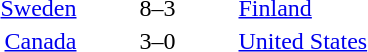<table style="text-align:center">
<tr>
<th width=200></th>
<th width=100></th>
<th width=200></th>
</tr>
<tr>
<td align=right><a href='#'>Sweden</a> </td>
<td>8–3</td>
<td align=left> <a href='#'>Finland</a></td>
</tr>
<tr>
<td align=right><a href='#'>Canada</a> </td>
<td>3–0</td>
<td align=left> <a href='#'>United States</a></td>
</tr>
</table>
